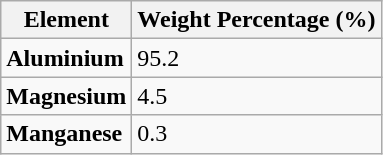<table class="wikitable">
<tr>
<th>Element</th>
<th>Weight Percentage (%)</th>
</tr>
<tr>
<td><strong>Aluminium</strong></td>
<td>95.2</td>
</tr>
<tr>
<td><strong>Magnesium</strong></td>
<td>4.5</td>
</tr>
<tr>
<td><strong>Manganese</strong></td>
<td>0.3</td>
</tr>
</table>
